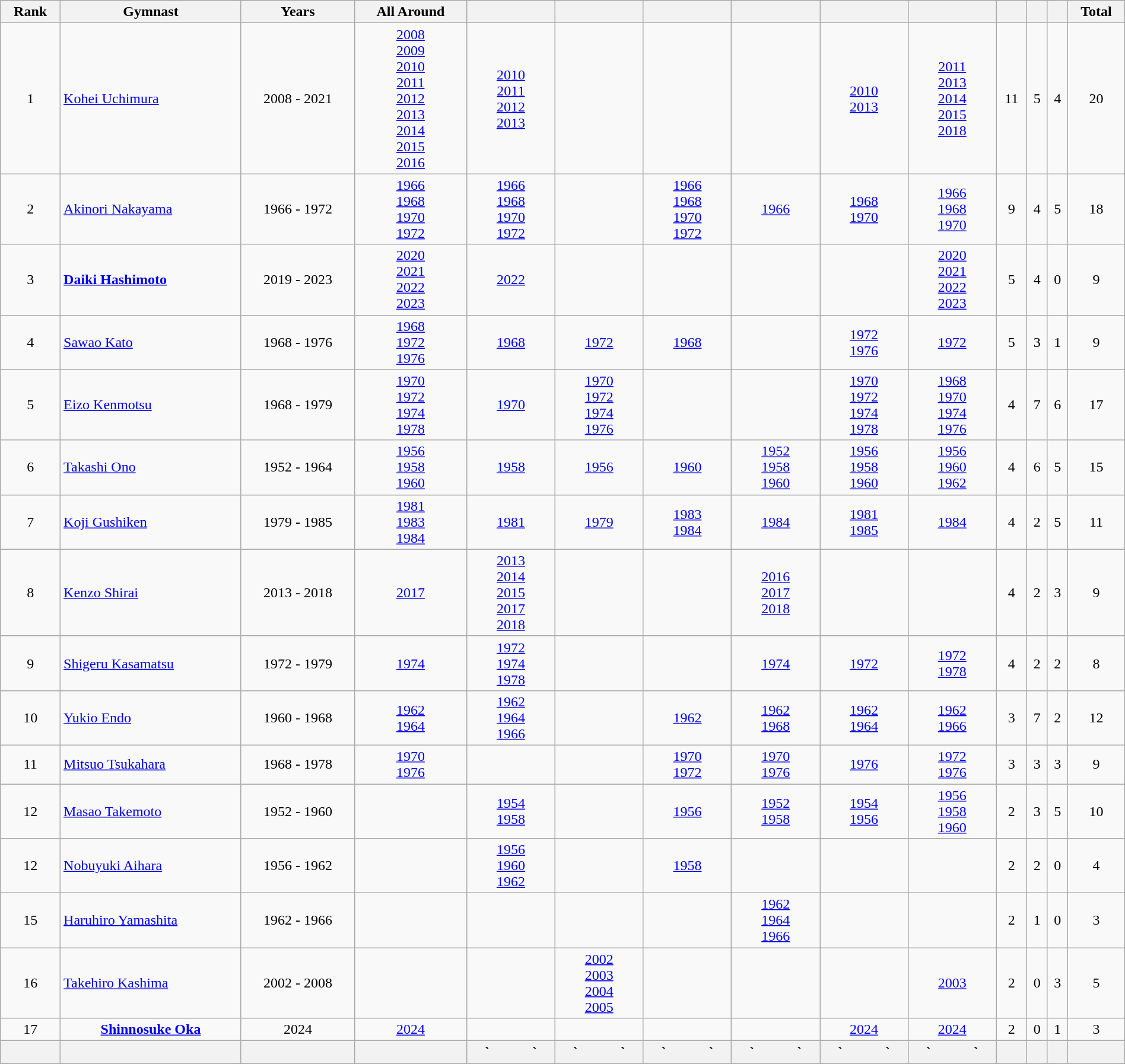<table class="wikitable sortable collapsible autocollapse plainrowheaders" width=100% style="text-align:center;">
<tr>
<th>Rank</th>
<th class=unsortable>Gymnast</th>
<th>Years</th>
<th>All Around</th>
<th></th>
<th></th>
<th></th>
<th></th>
<th></th>
<th></th>
<th></th>
<th></th>
<th></th>
<th>Total</th>
</tr>
<tr>
<td>1</td>
<td align=left><a href='#'>Kohei Uchimura</a></td>
<td>2008 - 2021</td>
<td> <a href='#'>2008</a><br> <a href='#'>2009</a><br> <a href='#'>2010</a><br> <a href='#'>2011</a><br> <a href='#'>2012</a><br> <a href='#'>2013</a><br> <a href='#'>2014</a><br> <a href='#'>2015</a><br> <a href='#'>2016</a></td>
<td> <a href='#'>2010</a><br> <a href='#'>2011</a><br> <a href='#'>2012</a><br> <a href='#'>2013</a></td>
<td></td>
<td></td>
<td></td>
<td> <a href='#'>2010</a><br> <a href='#'>2013</a></td>
<td> <a href='#'>2011</a><br> <a href='#'>2013</a><br> <a href='#'>2014</a><br> <a href='#'>2015</a><br> <a href='#'>2018</a></td>
<td>11</td>
<td>5</td>
<td>4</td>
<td>20</td>
</tr>
<tr>
<td>2</td>
<td align=left><a href='#'>Akinori Nakayama</a></td>
<td>1966 - 1972</td>
<td> <a href='#'>1966</a><br> <a href='#'>1968</a><br> <a href='#'>1970</a><br> <a href='#'>1972</a></td>
<td> <a href='#'>1966</a><br> <a href='#'>1968</a><br> <a href='#'>1970</a><br> <a href='#'>1972</a></td>
<td></td>
<td> <a href='#'>1966</a><br> <a href='#'>1968</a><br> <a href='#'>1970</a><br> <a href='#'>1972</a></td>
<td> <a href='#'>1966</a></td>
<td> <a href='#'>1968</a><br> <a href='#'>1970</a></td>
<td> <a href='#'>1966</a><br> <a href='#'>1968</a><br> <a href='#'>1970</a></td>
<td>9</td>
<td>4</td>
<td>5</td>
<td>18</td>
</tr>
<tr>
<td>3</td>
<td align=left><strong><a href='#'>Daiki Hashimoto</a></strong></td>
<td>2019 - 2023</td>
<td> <a href='#'>2020</a><br> <a href='#'>2021</a><br> <a href='#'>2022</a><br> <a href='#'>2023</a></td>
<td> <a href='#'>2022</a></td>
<td></td>
<td></td>
<td></td>
<td></td>
<td> <a href='#'>2020</a><br> <a href='#'>2021</a><br> <a href='#'>2022</a><br> <a href='#'>2023</a></td>
<td>5</td>
<td>4</td>
<td>0</td>
<td>9</td>
</tr>
<tr>
<td>4</td>
<td align=left><a href='#'>Sawao Kato</a></td>
<td>1968 - 1976</td>
<td> <a href='#'>1968</a><br> <a href='#'>1972</a><br> <a href='#'>1976</a></td>
<td> <a href='#'>1968</a></td>
<td> <a href='#'>1972</a></td>
<td> <a href='#'>1968</a></td>
<td></td>
<td> <a href='#'>1972</a><br> <a href='#'>1976</a></td>
<td> <a href='#'>1972</a></td>
<td>5</td>
<td>3</td>
<td>1</td>
<td>9</td>
</tr>
<tr>
<td>5</td>
<td align=left><a href='#'>Eizo Kenmotsu</a></td>
<td>1968 - 1979</td>
<td> <a href='#'>1970</a><br> <a href='#'>1972</a><br> <a href='#'>1974</a><br> <a href='#'>1978</a></td>
<td> <a href='#'>1970</a></td>
<td> <a href='#'>1970</a><br> <a href='#'>1972</a><br> <a href='#'>1974</a><br> <a href='#'>1976</a></td>
<td></td>
<td></td>
<td> <a href='#'>1970</a><br> <a href='#'>1972</a><br> <a href='#'>1974</a><br> <a href='#'>1978</a></td>
<td> <a href='#'>1968</a><br> <a href='#'>1970</a><br> <a href='#'>1974</a><br> <a href='#'>1976</a></td>
<td>4</td>
<td>7</td>
<td>6</td>
<td>17</td>
</tr>
<tr>
<td>6</td>
<td align=left><a href='#'>Takashi Ono</a></td>
<td>1952 - 1964</td>
<td> <a href='#'>1956</a><br> <a href='#'>1958</a><br> <a href='#'>1960</a></td>
<td> <a href='#'>1958</a></td>
<td> <a href='#'>1956</a></td>
<td> <a href='#'>1960</a></td>
<td> <a href='#'>1952</a><br> <a href='#'>1958</a><br> <a href='#'>1960</a></td>
<td> <a href='#'>1956</a><br> <a href='#'>1958</a><br> <a href='#'>1960</a></td>
<td> <a href='#'>1956</a><br> <a href='#'>1960</a><br> <a href='#'>1962</a></td>
<td>4</td>
<td>6</td>
<td>5</td>
<td>15</td>
</tr>
<tr>
<td>7</td>
<td align=left><a href='#'>Koji Gushiken</a></td>
<td>1979 - 1985</td>
<td> <a href='#'>1981</a><br> <a href='#'>1983</a><br> <a href='#'>1984</a></td>
<td> <a href='#'>1981</a></td>
<td> <a href='#'>1979</a></td>
<td> <a href='#'>1983</a><br> <a href='#'>1984</a></td>
<td> <a href='#'>1984</a></td>
<td> <a href='#'>1981</a><br> <a href='#'>1985</a></td>
<td> <a href='#'>1984</a></td>
<td>4</td>
<td>2</td>
<td>5</td>
<td>11</td>
</tr>
<tr>
<td>8</td>
<td align=left><a href='#'>Kenzo Shirai</a></td>
<td>2013 - 2018</td>
<td> <a href='#'>2017</a></td>
<td> <a href='#'>2013</a><br> <a href='#'>2014</a><br> <a href='#'>2015</a><br> <a href='#'>2017</a><br> <a href='#'>2018</a></td>
<td></td>
<td></td>
<td> <a href='#'>2016</a><br> <a href='#'>2017</a><br> <a href='#'>2018</a></td>
<td></td>
<td></td>
<td>4</td>
<td>2</td>
<td>3</td>
<td>9</td>
</tr>
<tr>
<td>9</td>
<td align=left><a href='#'>Shigeru&nbsp;Kasamatsu</a></td>
<td>1972 - 1979</td>
<td> <a href='#'>1974</a></td>
<td> <a href='#'>1972</a><br> <a href='#'>1974</a><br> <a href='#'>1978</a></td>
<td></td>
<td></td>
<td> <a href='#'>1974</a></td>
<td> <a href='#'>1972</a></td>
<td> <a href='#'>1972</a><br> <a href='#'>1978</a></td>
<td>4</td>
<td>2</td>
<td>2</td>
<td>8</td>
</tr>
<tr>
<td>10</td>
<td align=left><a href='#'>Yukio Endo</a></td>
<td>1960 - 1968</td>
<td> <a href='#'>1962</a><br> <a href='#'>1964</a></td>
<td> <a href='#'>1962</a><br> <a href='#'>1964</a><br> <a href='#'>1966</a></td>
<td></td>
<td> <a href='#'>1962</a></td>
<td> <a href='#'>1962</a><br> <a href='#'>1968</a></td>
<td> <a href='#'>1962</a><br> <a href='#'>1964</a></td>
<td> <a href='#'>1962</a><br> <a href='#'>1966</a></td>
<td>3</td>
<td>7</td>
<td>2</td>
<td>12</td>
</tr>
<tr>
<td>11</td>
<td align=left><a href='#'>Mitsuo Tsukahara</a></td>
<td>1968 - 1978</td>
<td> <a href='#'>1970</a><br> <a href='#'>1976</a></td>
<td></td>
<td></td>
<td> <a href='#'>1970</a><br> <a href='#'>1972</a></td>
<td> <a href='#'>1970</a><br> <a href='#'>1976</a></td>
<td> <a href='#'>1976</a></td>
<td> <a href='#'>1972</a><br> <a href='#'>1976</a></td>
<td>3</td>
<td>3</td>
<td>3</td>
<td>9</td>
</tr>
<tr>
<td>12</td>
<td align=left><a href='#'>Masao Takemoto</a></td>
<td>1952 - 1960</td>
<td></td>
<td> <a href='#'>1954</a><br> <a href='#'>1958</a></td>
<td></td>
<td> <a href='#'>1956</a></td>
<td> <a href='#'>1952</a><br> <a href='#'>1958</a></td>
<td> <a href='#'>1954</a><br> <a href='#'>1956</a></td>
<td> <a href='#'>1956</a><br> <a href='#'>1958</a><br> <a href='#'>1960</a></td>
<td>2</td>
<td>3</td>
<td>5</td>
<td>10</td>
</tr>
<tr>
<td>12</td>
<td align="left"><a href='#'>Nobuyuki Aihara</a></td>
<td>1956 - 1962</td>
<td></td>
<td> <a href='#'>1956</a><br> <a href='#'>1960</a><br> <a href='#'>1962</a></td>
<td></td>
<td> <a href='#'>1958</a></td>
<td></td>
<td></td>
<td></td>
<td>2</td>
<td>2</td>
<td>0</td>
<td>4</td>
</tr>
<tr>
<td>15</td>
<td align="left"><a href='#'>Haruhiro Yamashita</a></td>
<td>1962 - 1966</td>
<td></td>
<td></td>
<td></td>
<td></td>
<td> <a href='#'>1962</a><br> <a href='#'>1964</a><br> <a href='#'>1966</a></td>
<td></td>
<td></td>
<td>2</td>
<td>1</td>
<td>0</td>
<td>3</td>
</tr>
<tr>
<td>16</td>
<td align="left"><a href='#'>Takehiro Kashima</a></td>
<td>2002 - 2008</td>
<td></td>
<td></td>
<td> <a href='#'>2002</a><br> <a href='#'>2003</a><br> <a href='#'>2004</a><br> <a href='#'>2005</a></td>
<td></td>
<td></td>
<td></td>
<td> <a href='#'>2003</a></td>
<td>2</td>
<td>0</td>
<td>3</td>
<td>5</td>
</tr>
<tr>
<td>17</td>
<td><strong><a href='#'>Shinnosuke Oka</a></strong></td>
<td>2024</td>
<td> <a href='#'>2024</a></td>
<td></td>
<td></td>
<td></td>
<td></td>
<td> <a href='#'>2024</a></td>
<td> <a href='#'>2024</a></td>
<td>2</td>
<td>0</td>
<td>1</td>
<td>3</td>
</tr>
<tr>
<th></th>
<th></th>
<th></th>
<th></th>
<th>`            `</th>
<th>`            `</th>
<th>`            `</th>
<th>`            `</th>
<th>`            `</th>
<th>`            `</th>
<th></th>
<th></th>
<th></th>
<th></th>
</tr>
</table>
